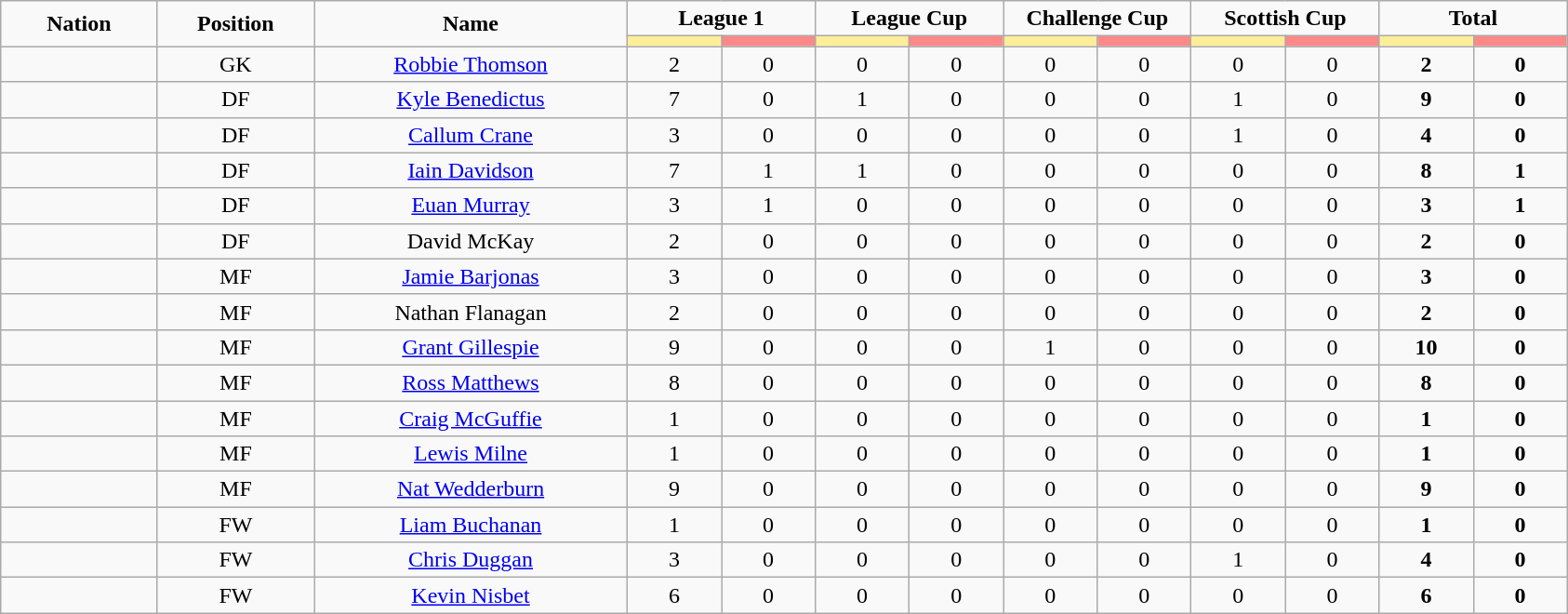<table class="wikitable" style="font-size: 100%; text-align: center;">
<tr>
<td rowspan="2" width="10%" align="center"><strong>Nation</strong></td>
<td rowspan="2" width="10%" align="center"><strong>Position</strong></td>
<td rowspan="2" width="20%" align="center"><strong>Name</strong></td>
<td colspan="2" align="center"><strong>League 1</strong></td>
<td colspan="2" align="center"><strong>League Cup</strong></td>
<td colspan="2" align="center"><strong>Challenge Cup</strong></td>
<td colspan="2" align="center"><strong>Scottish Cup</strong></td>
<td colspan="2" align="center"><strong>Total </strong></td>
</tr>
<tr>
<th width=60 style="background: #FFEE99"></th>
<th width=60 style="background: #FF8888"></th>
<th width=60 style="background: #FFEE99"></th>
<th width=60 style="background: #FF8888"></th>
<th width=60 style="background: #FFEE99"></th>
<th width=60 style="background: #FF8888"></th>
<th width=60 style="background: #FFEE99"></th>
<th width=60 style="background: #FF8888"></th>
<th width=60 style="background: #FFEE99"></th>
<th width=60 style="background: #FF8888"></th>
</tr>
<tr>
<td></td>
<td>GK</td>
<td><a href='#'>Robbie Thomson</a></td>
<td>2</td>
<td>0</td>
<td>0</td>
<td>0</td>
<td>0</td>
<td>0</td>
<td>0</td>
<td>0</td>
<td><strong>2</strong></td>
<td><strong>0</strong></td>
</tr>
<tr>
<td></td>
<td>DF</td>
<td><a href='#'>Kyle Benedictus</a></td>
<td>7</td>
<td>0</td>
<td>1</td>
<td>0</td>
<td>0</td>
<td>0</td>
<td>1</td>
<td>0</td>
<td><strong>9</strong></td>
<td><strong>0</strong></td>
</tr>
<tr>
<td></td>
<td>DF</td>
<td><a href='#'>Callum Crane</a></td>
<td>3</td>
<td>0</td>
<td>0</td>
<td>0</td>
<td>0</td>
<td>0</td>
<td>1</td>
<td>0</td>
<td><strong>4</strong></td>
<td><strong>0</strong></td>
</tr>
<tr>
<td></td>
<td>DF</td>
<td><a href='#'>Iain Davidson</a></td>
<td>7</td>
<td>1</td>
<td>1</td>
<td>0</td>
<td>0</td>
<td>0</td>
<td>0</td>
<td>0</td>
<td><strong>8</strong></td>
<td><strong>1</strong></td>
</tr>
<tr>
<td></td>
<td>DF</td>
<td><a href='#'>Euan Murray</a></td>
<td>3</td>
<td>1</td>
<td>0</td>
<td>0</td>
<td>0</td>
<td>0</td>
<td>0</td>
<td>0</td>
<td><strong>3</strong></td>
<td><strong>1</strong></td>
</tr>
<tr>
<td></td>
<td>DF</td>
<td>David McKay</td>
<td>2</td>
<td>0</td>
<td>0</td>
<td>0</td>
<td>0</td>
<td>0</td>
<td>0</td>
<td>0</td>
<td><strong>2</strong></td>
<td><strong>0</strong></td>
</tr>
<tr>
<td></td>
<td>MF</td>
<td><a href='#'>Jamie Barjonas</a></td>
<td>3</td>
<td>0</td>
<td>0</td>
<td>0</td>
<td>0</td>
<td>0</td>
<td>0</td>
<td>0</td>
<td><strong>3</strong></td>
<td><strong>0</strong></td>
</tr>
<tr>
<td></td>
<td>MF</td>
<td>Nathan Flanagan</td>
<td>2</td>
<td>0</td>
<td>0</td>
<td>0</td>
<td>0</td>
<td>0</td>
<td>0</td>
<td>0</td>
<td><strong>2</strong></td>
<td><strong>0</strong></td>
</tr>
<tr>
<td></td>
<td>MF</td>
<td><a href='#'>Grant Gillespie</a></td>
<td>9</td>
<td>0</td>
<td>0</td>
<td>0</td>
<td>1</td>
<td>0</td>
<td>0</td>
<td>0</td>
<td><strong>10</strong></td>
<td><strong>0</strong></td>
</tr>
<tr>
<td></td>
<td>MF</td>
<td><a href='#'>Ross Matthews</a></td>
<td>8</td>
<td>0</td>
<td>0</td>
<td>0</td>
<td>0</td>
<td>0</td>
<td>0</td>
<td>0</td>
<td><strong>8</strong></td>
<td><strong>0</strong></td>
</tr>
<tr>
<td></td>
<td>MF</td>
<td><a href='#'>Craig McGuffie</a></td>
<td>1</td>
<td>0</td>
<td>0</td>
<td>0</td>
<td>0</td>
<td>0</td>
<td>0</td>
<td>0</td>
<td><strong>1</strong></td>
<td><strong>0</strong></td>
</tr>
<tr>
<td></td>
<td>MF</td>
<td><a href='#'>Lewis Milne</a></td>
<td>1</td>
<td>0</td>
<td>0</td>
<td>0</td>
<td>0</td>
<td>0</td>
<td>0</td>
<td>0</td>
<td><strong>1</strong></td>
<td><strong>0</strong></td>
</tr>
<tr>
<td></td>
<td>MF</td>
<td><a href='#'>Nat Wedderburn</a></td>
<td>9</td>
<td>0</td>
<td>0</td>
<td>0</td>
<td>0</td>
<td>0</td>
<td>0</td>
<td>0</td>
<td><strong>9</strong></td>
<td><strong>0</strong></td>
</tr>
<tr>
<td></td>
<td>FW</td>
<td><a href='#'>Liam Buchanan</a></td>
<td>1</td>
<td>0</td>
<td>0</td>
<td>0</td>
<td>0</td>
<td>0</td>
<td>0</td>
<td>0</td>
<td><strong>1</strong></td>
<td><strong>0</strong></td>
</tr>
<tr>
<td></td>
<td>FW</td>
<td><a href='#'>Chris Duggan</a></td>
<td>3</td>
<td>0</td>
<td>0</td>
<td>0</td>
<td>0</td>
<td>0</td>
<td>1</td>
<td>0</td>
<td><strong>4</strong></td>
<td><strong>0</strong></td>
</tr>
<tr>
<td></td>
<td>FW</td>
<td><a href='#'>Kevin Nisbet</a></td>
<td>6</td>
<td>0</td>
<td>0</td>
<td>0</td>
<td>0</td>
<td>0</td>
<td>0</td>
<td>0</td>
<td><strong>6</strong></td>
<td><strong>0</strong></td>
</tr>
</table>
